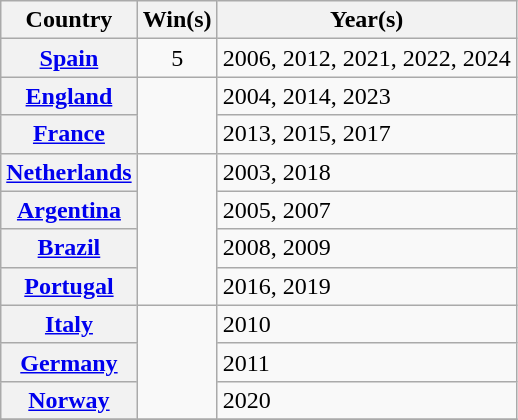<table class="wikitable plainrowheaders sortable">
<tr>
<th scope=col>Country</th>
<th scope=col>Win(s)</th>
<th scope=col>Year(s)</th>
</tr>
<tr>
<th scope=row> <a href='#'>Spain</a></th>
<td align="center" rowspan="1">5</td>
<td>2006, 2012, 2021, 2022, 2024</td>
</tr>
<tr>
<th scope=row> <a href='#'>England</a></th>
<td align="center" rowspan="2"></td>
<td>2004, 2014, 2023</td>
</tr>
<tr>
<th scope=row> <a href='#'>France</a></th>
<td>2013, 2015, 2017</td>
</tr>
<tr>
<th scope=row> <a href='#'>Netherlands</a></th>
<td align="center" rowspan="4"></td>
<td>2003, 2018</td>
</tr>
<tr>
<th scope=row> <a href='#'>Argentina</a></th>
<td>2005, 2007</td>
</tr>
<tr>
<th scope=row> <a href='#'>Brazil</a></th>
<td>2008, 2009</td>
</tr>
<tr>
<th scope=row> <a href='#'>Portugal</a></th>
<td>2016, 2019</td>
</tr>
<tr>
<th scope=row> <a href='#'>Italy</a></th>
<td align="center" rowspan="3"></td>
<td>2010</td>
</tr>
<tr>
<th scope=row> <a href='#'>Germany</a></th>
<td>2011</td>
</tr>
<tr>
<th scope=row> <a href='#'>Norway</a></th>
<td>2020</td>
</tr>
<tr>
</tr>
</table>
